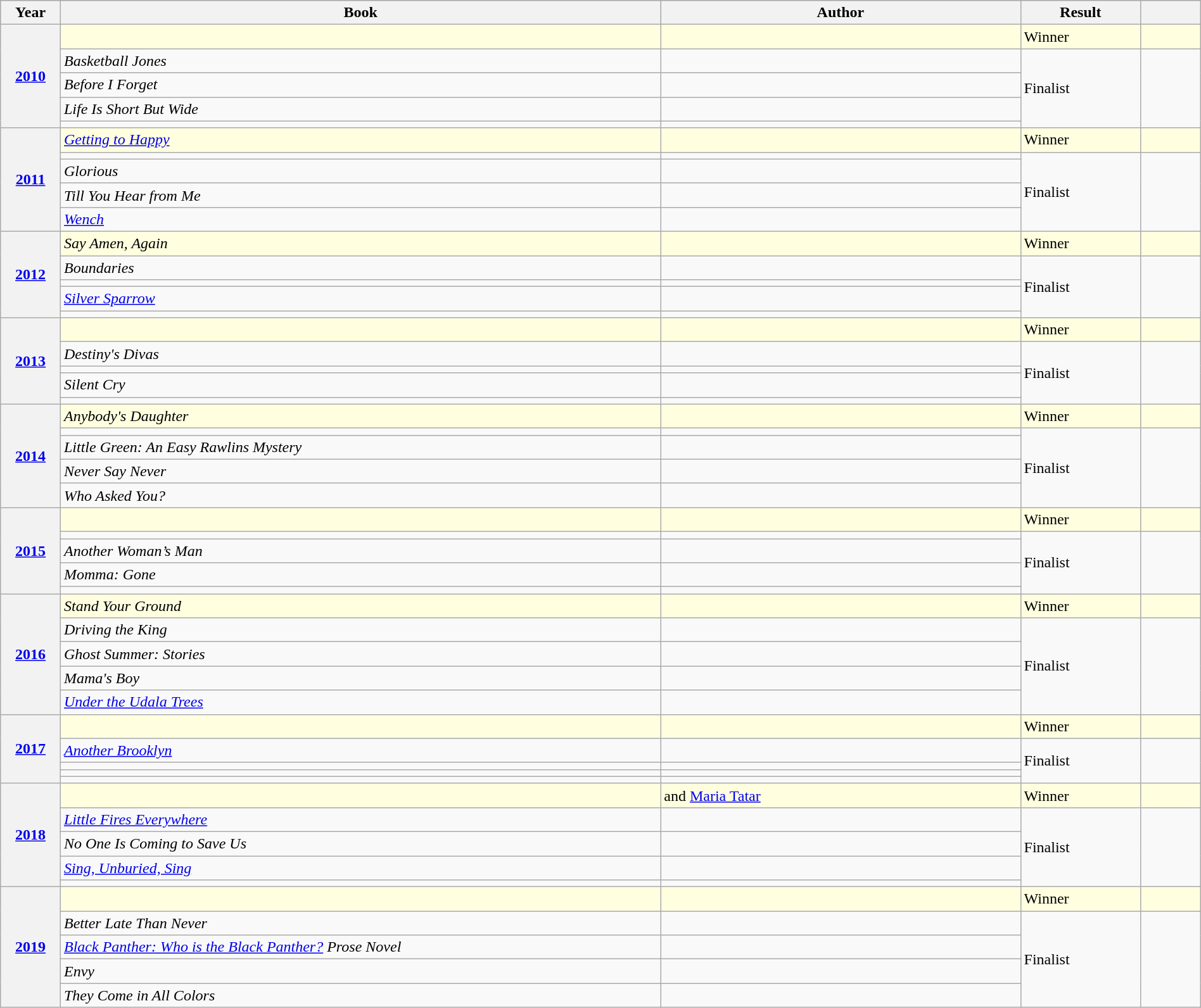<table class="wikitable sortable mw-collapsible" style="width:100%;">
<tr style="background:#bebebe;">
<th scope="col"  width="5%">Year</th>
<th scope="col"  width="50%">Book</th>
<th scope="col"  width="30%">Author</th>
<th scope="col" width="10%">Result</th>
<th scope="col"  width="5%"></th>
</tr>
<tr style="background:lightyellow">
<th rowspan="5"><a href='#'>2010</a></th>
<td></td>
<td></td>
<td>Winner</td>
<td></td>
</tr>
<tr>
<td><em>Basketball Jones</em></td>
<td></td>
<td rowspan="4">Finalist</td>
<td rowspan="4"></td>
</tr>
<tr>
<td><em>Before I Forget</em></td>
<td></td>
</tr>
<tr>
<td><em>Life Is Short But Wide</em></td>
<td></td>
</tr>
<tr>
<td></td>
<td></td>
</tr>
<tr style="background:lightyellow">
<th rowspan="5"><a href='#'>2011</a></th>
<td><em><a href='#'>Getting to Happy</a></em></td>
<td></td>
<td>Winner</td>
<td></td>
</tr>
<tr>
<td></td>
<td></td>
<td rowspan="4">Finalist</td>
<td rowspan="4"></td>
</tr>
<tr>
<td><em>Glorious</em></td>
<td></td>
</tr>
<tr>
<td><em>Till You Hear from Me</em></td>
<td></td>
</tr>
<tr>
<td><em><a href='#'>Wench</a></em></td>
<td></td>
</tr>
<tr style="background:lightyellow">
<th rowspan="5"><a href='#'>2012</a></th>
<td><em>Say Amen, Again</em></td>
<td></td>
<td>Winner</td>
<td></td>
</tr>
<tr>
<td><em>Boundaries</em></td>
<td></td>
<td rowspan="4">Finalist</td>
<td rowspan="4"></td>
</tr>
<tr>
<td></td>
<td></td>
</tr>
<tr>
<td><em><a href='#'>Silver Sparrow</a></em></td>
<td></td>
</tr>
<tr>
<td></td>
<td></td>
</tr>
<tr style="background:lightyellow">
<th rowspan="5"><a href='#'>2013</a></th>
<td></td>
<td></td>
<td>Winner</td>
<td></td>
</tr>
<tr>
<td><em>Destiny's Divas</em></td>
<td></td>
<td rowspan="4">Finalist</td>
<td rowspan="4"></td>
</tr>
<tr>
<td></td>
<td></td>
</tr>
<tr>
<td><em>Silent Cry</em></td>
<td></td>
</tr>
<tr>
<td></td>
<td></td>
</tr>
<tr style="background:lightyellow">
<th rowspan="5"><a href='#'>2014</a></th>
<td><em>Anybody's Daughter</em></td>
<td></td>
<td>Winner</td>
<td></td>
</tr>
<tr>
<td></td>
<td></td>
<td rowspan="4">Finalist</td>
<td rowspan="4"></td>
</tr>
<tr>
<td><em>Little Green: An Easy Rawlins Mystery</em></td>
<td></td>
</tr>
<tr>
<td><em>Never Say Never</em></td>
<td></td>
</tr>
<tr>
<td><em>Who Asked You?</em></td>
<td></td>
</tr>
<tr style="background:lightyellow">
<th rowspan="5"><a href='#'>2015</a></th>
<td></td>
<td></td>
<td>Winner</td>
<td></td>
</tr>
<tr>
<td></td>
<td></td>
<td rowspan="4">Finalist</td>
<td rowspan="4"></td>
</tr>
<tr>
<td><em>Another Woman’s Man</em></td>
<td></td>
</tr>
<tr>
<td><em>Momma: Gone</em></td>
<td></td>
</tr>
<tr>
<td></td>
<td></td>
</tr>
<tr style="background:lightyellow">
<th rowspan="5"><a href='#'>2016</a></th>
<td><em>Stand Your Ground</em></td>
<td></td>
<td>Winner</td>
<td></td>
</tr>
<tr>
<td><em>Driving the King</em></td>
<td></td>
<td rowspan="4">Finalist</td>
<td rowspan="4"></td>
</tr>
<tr>
<td><em>Ghost Summer: Stories</em></td>
<td></td>
</tr>
<tr>
<td><em>Mama's Boy</em></td>
<td></td>
</tr>
<tr>
<td><em><a href='#'>Under the Udala Trees</a></em></td>
<td></td>
</tr>
<tr style="background:lightyellow">
<th rowspan="5"><a href='#'>2017</a></th>
<td></td>
<td></td>
<td>Winner</td>
<td></td>
</tr>
<tr>
<td><em><a href='#'>Another Brooklyn</a></em></td>
<td></td>
<td rowspan="4">Finalist</td>
<td rowspan="4"></td>
</tr>
<tr>
<td></td>
<td></td>
</tr>
<tr>
<td></td>
<td></td>
</tr>
<tr>
<td></td>
<td></td>
</tr>
<tr style="background:lightyellow">
<th rowspan="5"><a href='#'>2018</a></th>
<td></td>
<td> and <a href='#'>Maria Tatar</a></td>
<td>Winner</td>
<td></td>
</tr>
<tr>
<td><em><a href='#'>Little Fires Everywhere</a></em></td>
<td></td>
<td rowspan="4">Finalist</td>
<td rowspan="4"></td>
</tr>
<tr>
<td><em>No One Is Coming to Save Us</em></td>
<td></td>
</tr>
<tr>
<td><em><a href='#'>Sing, Unburied, Sing</a></em></td>
<td></td>
</tr>
<tr>
<td></td>
<td></td>
</tr>
<tr style="background:lightyellow">
<th rowspan="5"><a href='#'>2019</a></th>
<td></td>
<td></td>
<td>Winner</td>
<td></td>
</tr>
<tr>
<td><em>Better Late Than Never</em></td>
<td></td>
<td rowspan="4">Finalist</td>
<td rowspan="4"></td>
</tr>
<tr>
<td><em><a href='#'>Black Panther: Who is the Black Panther?</a> Prose Novel</em></td>
<td></td>
</tr>
<tr>
<td><em>Envy</em></td>
<td></td>
</tr>
<tr>
<td><em>They Come in All Colors</em></td>
<td></td>
</tr>
</table>
